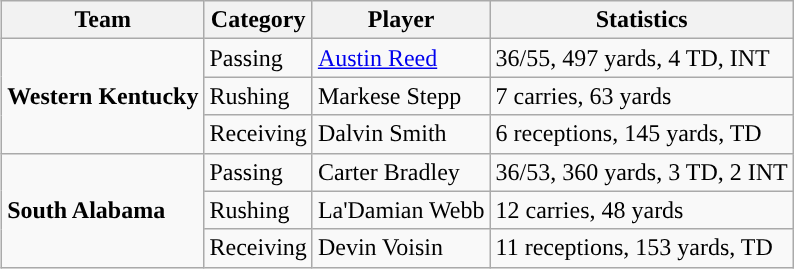<table class="wikitable" style="float: right;">
<tr>
<th>Team</th>
<th>Category</th>
<th>Player</th>
<th>Statistics</th>
</tr>
<tr>
<td rowspan=3><strong>Western Kentucky</strong></td>
<td>Passing</td>
<td><a href='#'>Austin Reed</a></td>
<td>36/55, 497 yards, 4 TD, INT</td>
</tr>
<tr>
<td>Rushing</td>
<td>Markese Stepp</td>
<td>7 carries, 63 yards</td>
</tr>
<tr>
<td>Receiving</td>
<td>Dalvin Smith</td>
<td>6 receptions, 145 yards, TD</td>
</tr>
<tr>
<td rowspan=3><strong>South Alabama</strong></td>
<td>Passing</td>
<td>Carter Bradley</td>
<td>36/53, 360 yards, 3 TD, 2 INT</td>
</tr>
<tr>
<td>Rushing</td>
<td>La'Damian Webb</td>
<td>12 carries, 48 yards</td>
</tr>
<tr>
<td>Receiving</td>
<td>Devin Voisin</td>
<td>11 receptions, 153 yards, TD</td>
</tr>
</table>
